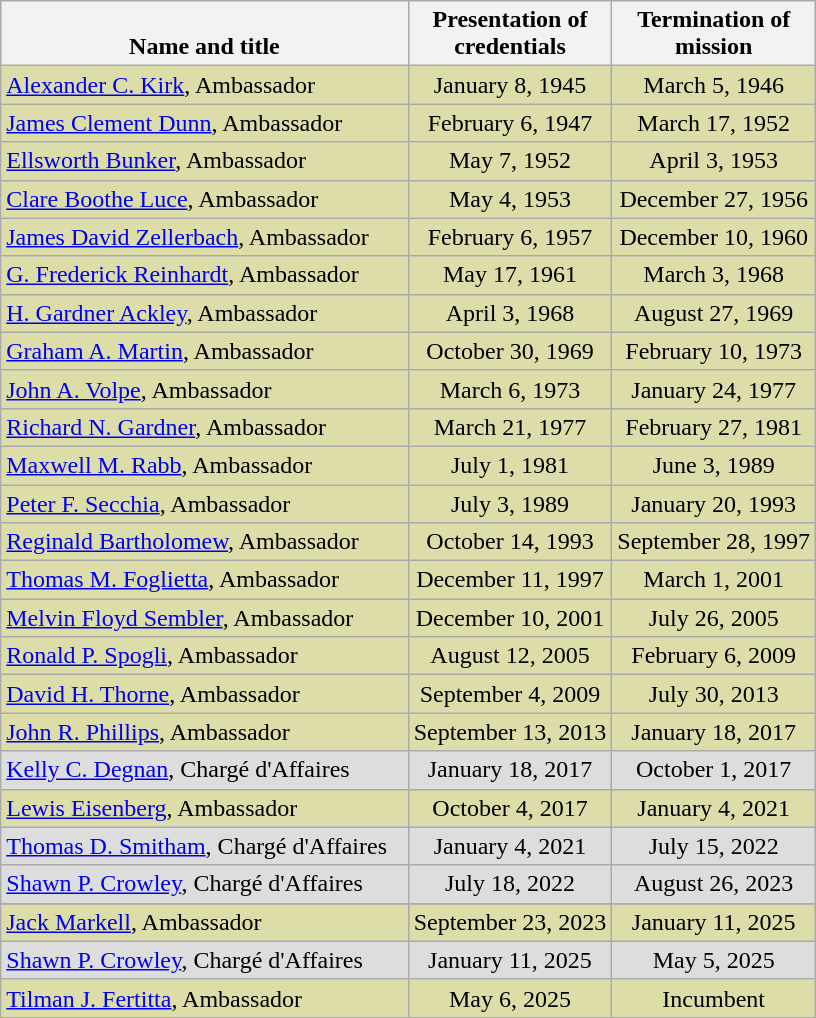<table class=wikitable>
<tr>
<th align=center valign=bottom width="50%">Name and title</th>
<th valign=bottom width="25%">Presentation of<br>credentials</th>
<th valign=bottom width="25%">Termination of<br>mission</th>
</tr>
<tr bgcolor="#ddddaa">
<td><a href='#'>Alexander C. Kirk</a>, Ambassador</td>
<td align=center>January 8, 1945</td>
<td align=center>March 5, 1946</td>
</tr>
<tr bgcolor="#ddddaa">
<td><a href='#'>James Clement Dunn</a>, Ambassador</td>
<td align=center>February 6, 1947</td>
<td align=center>March 17, 1952</td>
</tr>
<tr bgcolor="#ddddaa">
<td><a href='#'>Ellsworth Bunker</a>, Ambassador</td>
<td align=center>May 7, 1952</td>
<td align=center>April 3, 1953</td>
</tr>
<tr bgcolor="#ddddaa">
<td><a href='#'>Clare Boothe Luce</a>, Ambassador</td>
<td align=center>May 4, 1953</td>
<td align=center>December 27, 1956</td>
</tr>
<tr bgcolor="#ddddaa">
<td><a href='#'>James David Zellerbach</a>, Ambassador</td>
<td align=center>February 6, 1957</td>
<td align=center>December 10, 1960</td>
</tr>
<tr bgcolor="#ddddaa">
<td><a href='#'>G. Frederick Reinhardt</a>, Ambassador</td>
<td align=center>May 17, 1961</td>
<td align=center>March 3, 1968</td>
</tr>
<tr bgcolor="#ddddaa">
<td><a href='#'>H. Gardner Ackley</a>, Ambassador</td>
<td align=center>April 3, 1968</td>
<td align=center>August 27, 1969</td>
</tr>
<tr bgcolor="#ddddaa">
<td><a href='#'>Graham A. Martin</a>, Ambassador</td>
<td align=center>October 30, 1969</td>
<td align=center>February 10, 1973</td>
</tr>
<tr bgcolor="#ddddaa">
<td><a href='#'>John A. Volpe</a>, Ambassador</td>
<td align=center>March 6, 1973</td>
<td align=center>January 24, 1977</td>
</tr>
<tr bgcolor="#ddddaa">
<td><a href='#'>Richard N. Gardner</a>, Ambassador</td>
<td align=center>March 21, 1977</td>
<td align=center>February 27, 1981</td>
</tr>
<tr bgcolor="#ddddaa">
<td><a href='#'>Maxwell M. Rabb</a>, Ambassador</td>
<td align=center>July 1, 1981</td>
<td align=center>June 3, 1989</td>
</tr>
<tr bgcolor="#ddddaa">
<td><a href='#'>Peter F. Secchia</a>, Ambassador</td>
<td align=center>July 3, 1989</td>
<td align=center>January 20, 1993</td>
</tr>
<tr bgcolor="#ddddaa">
<td><a href='#'>Reginald Bartholomew</a>, Ambassador</td>
<td align=center>October 14, 1993</td>
<td align=center>September 28, 1997</td>
</tr>
<tr bgcolor="#ddddaa">
<td><a href='#'>Thomas M. Foglietta</a>, Ambassador</td>
<td align=center>December 11, 1997</td>
<td align=center>March 1, 2001</td>
</tr>
<tr bgcolor="#ddddaa">
<td><a href='#'>Melvin Floyd Sembler</a>, Ambassador</td>
<td align=center>December 10, 2001</td>
<td align=center>July 26, 2005</td>
</tr>
<tr bgcolor="#ddddaa">
<td><a href='#'>Ronald P. Spogli</a>, Ambassador</td>
<td align=center>August 12, 2005</td>
<td align=center>February 6, 2009</td>
</tr>
<tr bgcolor="#ddddaa">
<td><a href='#'>David H. Thorne</a>, Ambassador</td>
<td align=center>September 4, 2009</td>
<td align=center>July 30, 2013</td>
</tr>
<tr bgcolor="#ddddaa">
<td><a href='#'>John R. Phillips</a>, Ambassador</td>
<td align="center">September 13, 2013</td>
<td align=center>January 18, 2017</td>
</tr>
<tr bgcolor="#dddddd">
<td><a href='#'>Kelly C. Degnan</a>, Chargé d'Affaires</td>
<td align="center">January 18, 2017</td>
<td align=center>October 1, 2017</td>
</tr>
<tr bgcolor="#ddddaa">
<td><a href='#'>Lewis Eisenberg</a>, Ambassador</td>
<td align="center">October 4, 2017</td>
<td align=center>January 4, 2021</td>
</tr>
<tr bgcolor="#dddddd">
<td><a href='#'>Thomas D. Smitham</a>, Chargé d'Affaires</td>
<td align="center">January 4, 2021</td>
<td align=center>July 15, 2022</td>
</tr>
<tr bgcolor="#dddddd">
<td><a href='#'>Shawn P. Crowley</a>, Chargé d'Affaires</td>
<td align="center">July 18, 2022</td>
<td align=center>August 26, 2023</td>
</tr>
<tr>
</tr>
<tr bgcolor="#ddddaa">
<td><a href='#'>Jack Markell</a>, Ambassador</td>
<td align="center">September 23, 2023</td>
<td align=center>January 11, 2025</td>
</tr>
<tr bgcolor="#dddddd">
<td><a href='#'>Shawn P. Crowley</a>, Chargé d'Affaires</td>
<td align="center">January 11, 2025</td>
<td align=center>May 5, 2025</td>
</tr>
<tr bgcolor="#ddddaa">
<td><a href='#'>Tilman J. Fertitta</a>, Ambassador</td>
<td align="center">May 6, 2025</td>
<td align=center>Incumbent</td>
</tr>
</table>
